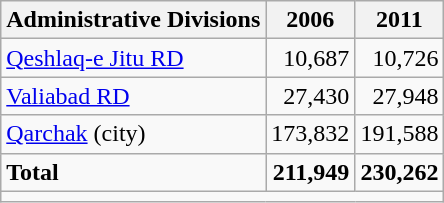<table class="wikitable">
<tr>
<th>Administrative Divisions</th>
<th>2006</th>
<th>2011</th>
</tr>
<tr>
<td><a href='#'>Qeshlaq-e Jitu RD</a></td>
<td style="text-align: right;">10,687</td>
<td style="text-align: right;">10,726</td>
</tr>
<tr>
<td><a href='#'>Valiabad RD</a></td>
<td style="text-align: right;">27,430</td>
<td style="text-align: right;">27,948</td>
</tr>
<tr>
<td><a href='#'>Qarchak</a> (city)</td>
<td style="text-align: right;">173,832</td>
<td style="text-align: right;">191,588</td>
</tr>
<tr>
<td><strong>Total</strong></td>
<td style="text-align: right;"><strong>211,949</strong></td>
<td style="text-align: right;"><strong>230,262</strong></td>
</tr>
<tr>
<td colspan=3></td>
</tr>
</table>
